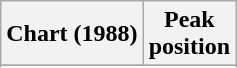<table class="wikitable sortable plainrowheaders" style="text-align:center;">
<tr>
<th scope="col">Chart (1988)</th>
<th scope="col">Peak<br>position</th>
</tr>
<tr>
</tr>
<tr>
</tr>
<tr>
</tr>
</table>
